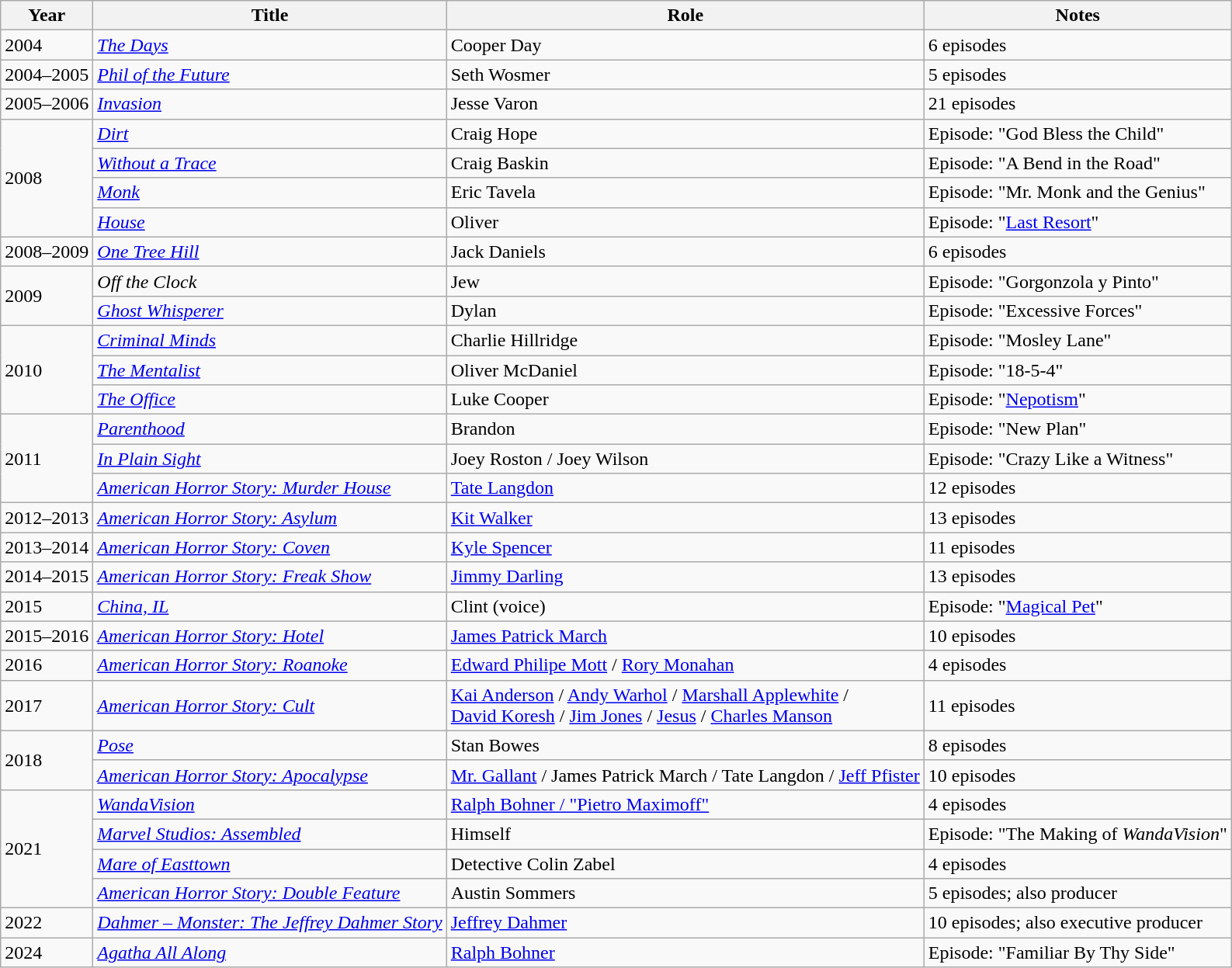<table class="wikitable sortable">
<tr>
<th>Year</th>
<th>Title</th>
<th>Role</th>
<th class="unsortable">Notes</th>
</tr>
<tr>
<td>2004</td>
<td><em><a href='#'>The Days</a></em></td>
<td>Cooper Day</td>
<td>6 episodes</td>
</tr>
<tr>
<td>2004–2005</td>
<td><em><a href='#'>Phil of the Future</a></em></td>
<td>Seth Wosmer</td>
<td>5 episodes</td>
</tr>
<tr>
<td>2005–2006</td>
<td><em><a href='#'>Invasion</a></em></td>
<td>Jesse Varon</td>
<td>21 episodes</td>
</tr>
<tr>
<td rowspan="4">2008</td>
<td><em><a href='#'>Dirt</a></em></td>
<td>Craig Hope</td>
<td>Episode: "God Bless the Child"</td>
</tr>
<tr>
<td><em><a href='#'>Without a Trace</a></em></td>
<td>Craig Baskin</td>
<td>Episode: "A Bend in the Road"</td>
</tr>
<tr>
<td><em><a href='#'>Monk</a></em></td>
<td>Eric Tavela</td>
<td>Episode: "Mr. Monk and the Genius"</td>
</tr>
<tr>
<td><em><a href='#'>House</a></em></td>
<td>Oliver</td>
<td>Episode: "<a href='#'>Last Resort</a>"</td>
</tr>
<tr>
<td>2008–2009</td>
<td><em><a href='#'>One Tree Hill</a></em></td>
<td>Jack Daniels</td>
<td>6 episodes</td>
</tr>
<tr>
<td rowspan="2">2009</td>
<td><em>Off the Clock</em></td>
<td>Jew</td>
<td>Episode: "Gorgonzola y Pinto"</td>
</tr>
<tr>
<td><em><a href='#'>Ghost Whisperer</a></em></td>
<td>Dylan</td>
<td>Episode: "Excessive Forces"</td>
</tr>
<tr>
<td rowspan="3">2010</td>
<td><em><a href='#'>Criminal Minds</a></em></td>
<td>Charlie Hillridge</td>
<td>Episode: "Mosley Lane"</td>
</tr>
<tr>
<td><em><a href='#'>The Mentalist</a></em></td>
<td>Oliver McDaniel</td>
<td>Episode: "18-5-4"</td>
</tr>
<tr>
<td><em><a href='#'>The Office</a></em></td>
<td>Luke Cooper</td>
<td>Episode: "<a href='#'>Nepotism</a>"</td>
</tr>
<tr>
<td rowspan="3">2011</td>
<td><em><a href='#'>Parenthood</a></em></td>
<td>Brandon</td>
<td>Episode: "New Plan"</td>
</tr>
<tr>
<td><em><a href='#'>In Plain Sight</a></em></td>
<td>Joey Roston / Joey Wilson</td>
<td>Episode: "Crazy Like a Witness"</td>
</tr>
<tr>
<td><em><a href='#'>American Horror Story: Murder House</a></em></td>
<td><a href='#'>Tate Langdon</a></td>
<td>12 episodes</td>
</tr>
<tr>
<td>2012–2013</td>
<td><em><a href='#'>American Horror Story: Asylum</a></em></td>
<td><a href='#'>Kit Walker</a></td>
<td>13 episodes</td>
</tr>
<tr>
<td>2013–2014</td>
<td><em><a href='#'>American Horror Story: Coven</a></em></td>
<td><a href='#'>Kyle Spencer</a></td>
<td>11 episodes</td>
</tr>
<tr>
<td>2014–2015</td>
<td><em><a href='#'>American Horror Story: Freak Show</a></em></td>
<td><a href='#'>Jimmy Darling</a></td>
<td>13 episodes</td>
</tr>
<tr>
<td>2015</td>
<td><em><a href='#'>China, IL</a></em></td>
<td>Clint (voice)</td>
<td>Episode: "<a href='#'>Magical Pet</a>"</td>
</tr>
<tr>
<td>2015–2016</td>
<td><em><a href='#'>American Horror Story: Hotel</a></em></td>
<td><a href='#'>James Patrick March</a></td>
<td>10 episodes</td>
</tr>
<tr>
<td>2016</td>
<td><em><a href='#'>American Horror Story: Roanoke</a></em></td>
<td><a href='#'>Edward Philipe Mott</a> / <a href='#'>Rory Monahan</a></td>
<td>4 episodes</td>
</tr>
<tr>
<td>2017</td>
<td><em><a href='#'>American Horror Story: Cult</a></em></td>
<td><a href='#'>Kai Anderson</a> / <a href='#'>Andy Warhol</a> / <a href='#'>Marshall Applewhite</a> /<br><a href='#'>David Koresh</a> / <a href='#'>Jim Jones</a> / <a href='#'>Jesus</a> / <a href='#'>Charles Manson</a></td>
<td>11 episodes</td>
</tr>
<tr>
<td rowspan="2">2018</td>
<td><em><a href='#'>Pose</a></em></td>
<td>Stan Bowes</td>
<td>8 episodes</td>
</tr>
<tr>
<td><em><a href='#'>American Horror Story: Apocalypse</a></em></td>
<td><a href='#'>Mr. Gallant</a> / James Patrick March / Tate Langdon / <a href='#'>Jeff Pfister</a></td>
<td>10 episodes</td>
</tr>
<tr>
<td rowspan="4">2021</td>
<td><em><a href='#'>WandaVision</a></em></td>
<td><a href='#'>Ralph Bohner / "Pietro Maximoff"</a></td>
<td>4 episodes</td>
</tr>
<tr>
<td><em><a href='#'>Marvel Studios: Assembled</a></em></td>
<td>Himself</td>
<td>Episode: "The Making of <em>WandaVision</em>"</td>
</tr>
<tr>
<td><em><a href='#'>Mare of Easttown</a></em></td>
<td>Detective Colin Zabel</td>
<td>4 episodes</td>
</tr>
<tr>
<td><em><a href='#'>American Horror Story: Double Feature</a></em></td>
<td>Austin Sommers</td>
<td>5 episodes; also producer</td>
</tr>
<tr>
<td>2022</td>
<td><em><a href='#'>Dahmer – Monster: The Jeffrey Dahmer Story</a></em></td>
<td><a href='#'>Jeffrey Dahmer</a></td>
<td>10 episodes; also executive producer</td>
</tr>
<tr>
<td>2024</td>
<td><em><a href='#'>Agatha All Along</a></em></td>
<td><a href='#'>Ralph Bohner</a></td>
<td>Episode: "Familiar By Thy Side"</td>
</tr>
</table>
